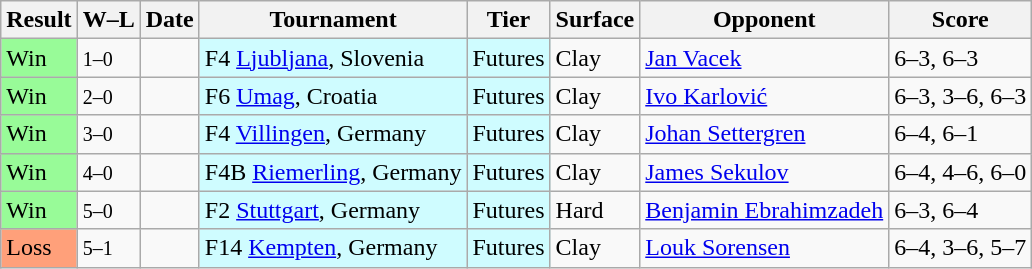<table class="sortable wikitable">
<tr>
<th>Result</th>
<th class="unsortable">W–L</th>
<th>Date</th>
<th>Tournament</th>
<th>Tier</th>
<th>Surface</th>
<th>Opponent</th>
<th class="unsortable">Score</th>
</tr>
<tr>
<td style="background:#98fb98;">Win</td>
<td><small>1–0</small></td>
<td></td>
<td style="background:#cffcff;">F4 <a href='#'>Ljubljana</a>, Slovenia</td>
<td style="background:#cffcff;">Futures</td>
<td>Clay</td>
<td> <a href='#'>Jan Vacek</a></td>
<td>6–3, 6–3</td>
</tr>
<tr>
<td style="background:#98fb98;">Win</td>
<td><small>2–0</small></td>
<td></td>
<td style="background:#cffcff;">F6 <a href='#'>Umag</a>, Croatia</td>
<td style="background:#cffcff;">Futures</td>
<td>Clay</td>
<td> <a href='#'>Ivo Karlović</a></td>
<td>6–3, 3–6, 6–3</td>
</tr>
<tr>
<td style="background:#98fb98;">Win</td>
<td><small>3–0</small></td>
<td></td>
<td style="background:#cffcff;">F4 <a href='#'>Villingen</a>, Germany</td>
<td style="background:#cffcff;">Futures</td>
<td>Clay</td>
<td> <a href='#'>Johan Settergren</a></td>
<td>6–4, 6–1</td>
</tr>
<tr>
<td style="background:#98fb98;">Win</td>
<td><small>4–0</small></td>
<td></td>
<td style="background:#cffcff;">F4B <a href='#'>Riemerling</a>, Germany</td>
<td style="background:#cffcff;">Futures</td>
<td>Clay</td>
<td> <a href='#'>James Sekulov</a></td>
<td>6–4, 4–6, 6–0</td>
</tr>
<tr>
<td style="background:#98fb98;">Win</td>
<td><small>5–0</small></td>
<td></td>
<td style="background:#cffcff;">F2 <a href='#'>Stuttgart</a>, Germany</td>
<td style="background:#cffcff;">Futures</td>
<td>Hard</td>
<td> <a href='#'>Benjamin Ebrahimzadeh</a></td>
<td>6–3, 6–4</td>
</tr>
<tr>
<td style="background:#ffa07a;">Loss</td>
<td><small>5–1</small></td>
<td></td>
<td style="background:#cffcff;">F14 <a href='#'>Kempten</a>, Germany</td>
<td style="background:#cffcff;">Futures</td>
<td>Clay</td>
<td> <a href='#'>Louk Sorensen</a></td>
<td>6–4, 3–6, 5–7</td>
</tr>
</table>
